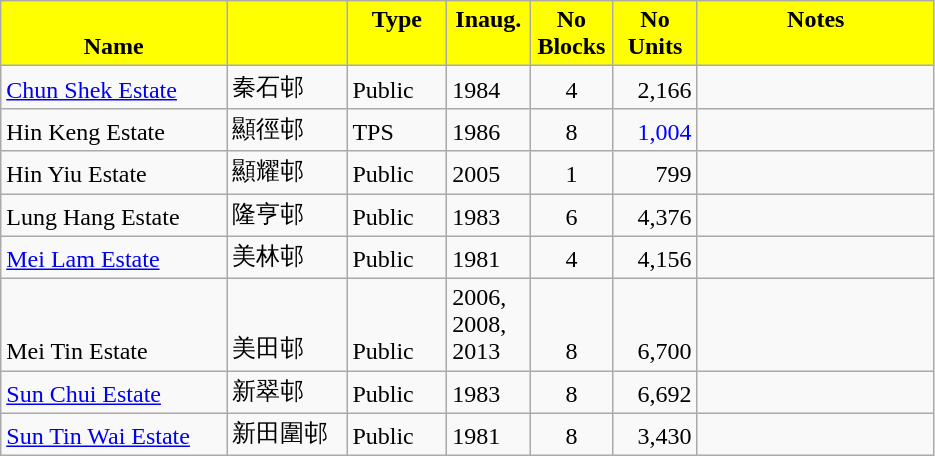<table class="wikitable">
<tr style="font-weight:bold;background-color:yellow" align="center" valign="top">
<td width="143.25" Height="12.75" valign="bottom">Name</td>
<td width="72.75" valign="top"></td>
<td width="59.25" valign="top">Type</td>
<td width="48" valign="top">Inaug.</td>
<td width="48" valign="top">No Blocks</td>
<td width="48.75" valign="bottom">No Units</td>
<td width="150.75" valign="top">Notes</td>
</tr>
<tr valign="bottom">
<td Height="12.75"><a href='#'>Chun Shek Estate</a></td>
<td>秦石邨</td>
<td>Public</td>
<td>1984</td>
<td align="center">4</td>
<td align="right">2,166</td>
<td></td>
</tr>
<tr valign="bottom">
<td Height="12.75">Hin Keng Estate</td>
<td>顯徑邨</td>
<td>TPS</td>
<td>1986</td>
<td align="center">8</td>
<td style="color:#0000FF" align="right">1,004</td>
<td></td>
</tr>
<tr valign="bottom">
<td Height="12.75">Hin Yiu Estate</td>
<td>顯耀邨</td>
<td>Public</td>
<td>2005</td>
<td align="center">1</td>
<td align="right">799</td>
<td></td>
</tr>
<tr valign="bottom">
<td Height="12.75">Lung Hang Estate</td>
<td>隆亨邨</td>
<td>Public</td>
<td>1983</td>
<td align="center">6</td>
<td align="right">4,376</td>
<td></td>
</tr>
<tr valign="bottom">
<td Height="12.75"><a href='#'>Mei Lam Estate</a></td>
<td>美林邨</td>
<td>Public</td>
<td>1981</td>
<td align="center">4</td>
<td align="right">4,156</td>
<td></td>
</tr>
<tr valign="bottom">
<td Height="12.75">Mei Tin Estate</td>
<td>美田邨</td>
<td>Public</td>
<td>2006, 2008, 2013</td>
<td align="center">8</td>
<td align="right">6,700</td>
<td></td>
</tr>
<tr valign="bottom">
<td Height="12.75"><a href='#'>Sun Chui Estate</a></td>
<td>新翠邨</td>
<td>Public</td>
<td>1983</td>
<td align="center">8</td>
<td align="right">6,692</td>
<td></td>
</tr>
<tr valign="bottom">
<td Height="12.75"><a href='#'>Sun Tin Wai Estate</a></td>
<td>新田圍邨</td>
<td>Public</td>
<td>1981</td>
<td align="center">8</td>
<td align="right">3,430</td>
<td></td>
</tr>
</table>
